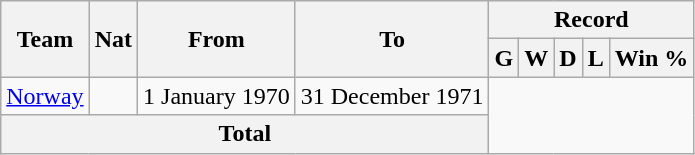<table class="wikitable" style="text-align: center">
<tr>
<th rowspan="2">Team</th>
<th rowspan="2">Nat</th>
<th rowspan="2">From</th>
<th rowspan="2">To</th>
<th colspan="5">Record</th>
</tr>
<tr>
<th>G</th>
<th>W</th>
<th>D</th>
<th>L</th>
<th>Win %</th>
</tr>
<tr>
<td align=left><a href='#'>Norway</a></td>
<td></td>
<td align=left>1 January 1970</td>
<td align=left>31 December 1971<br></td>
</tr>
<tr>
<th colspan="4">Total<br></th>
</tr>
</table>
